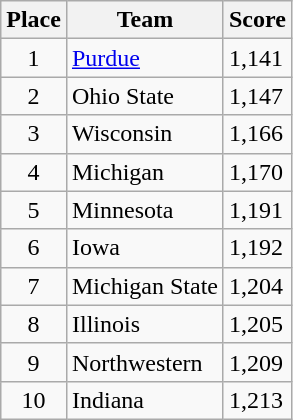<table class=wikitable>
<tr>
<th>Place</th>
<th>Team</th>
<th>Score</th>
</tr>
<tr>
<td align=center>1</td>
<td><a href='#'>Purdue</a></td>
<td>1,141</td>
</tr>
<tr>
<td align=center>2</td>
<td>Ohio State</td>
<td>1,147</td>
</tr>
<tr>
<td align=center>3</td>
<td>Wisconsin</td>
<td>1,166</td>
</tr>
<tr>
<td align=center>4</td>
<td>Michigan</td>
<td>1,170</td>
</tr>
<tr>
<td align=center>5</td>
<td>Minnesota</td>
<td>1,191</td>
</tr>
<tr>
<td align=center>6</td>
<td>Iowa</td>
<td>1,192</td>
</tr>
<tr>
<td align=center>7</td>
<td>Michigan State</td>
<td>1,204</td>
</tr>
<tr>
<td align=center>8</td>
<td>Illinois</td>
<td>1,205</td>
</tr>
<tr>
<td align=center>9</td>
<td>Northwestern</td>
<td>1,209</td>
</tr>
<tr>
<td align=center>10</td>
<td>Indiana</td>
<td>1,213</td>
</tr>
</table>
